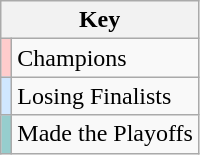<table class="wikitable plainrowheaders">
<tr>
<th colspan="2">Key</th>
</tr>
<tr>
<th align="center" scope="row" style="background-color: #FFCCCC"></th>
<td>Champions</td>
</tr>
<tr>
<th align="center" scope="row" style="background-color: #D0E7FF"></th>
<td>Losing Finalists</td>
</tr>
<tr>
<th align="center" scope="row" style="background-color: #96CDCD"></th>
<td>Made the Playoffs</td>
</tr>
</table>
